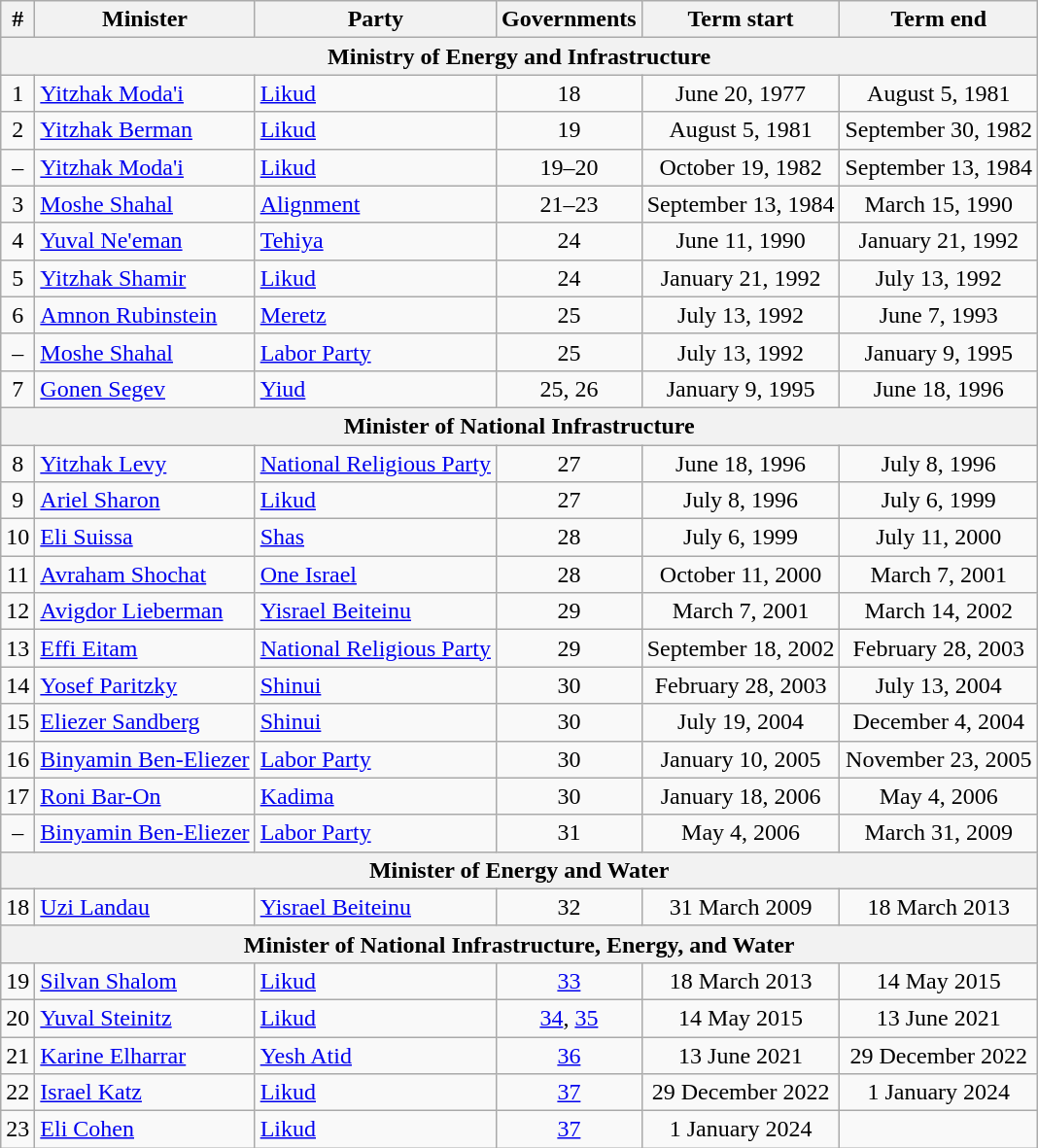<table class=wikitable style=text-align:center>
<tr>
<th>#</th>
<th>Minister</th>
<th>Party</th>
<th>Governments</th>
<th>Term start</th>
<th>Term end</th>
</tr>
<tr>
<th colspan=7>Ministry of Energy and Infrastructure</th>
</tr>
<tr>
<td>1</td>
<td align=left><a href='#'>Yitzhak Moda'i</a></td>
<td align=left><a href='#'>Likud</a></td>
<td>18</td>
<td>June 20, 1977</td>
<td>August 5, 1981</td>
</tr>
<tr>
<td>2</td>
<td align=left><a href='#'>Yitzhak Berman</a></td>
<td align=left><a href='#'>Likud</a></td>
<td>19</td>
<td>August 5, 1981</td>
<td>September 30, 1982</td>
</tr>
<tr>
<td>–</td>
<td align=left><a href='#'>Yitzhak Moda'i</a></td>
<td align=left><a href='#'>Likud</a></td>
<td>19–20</td>
<td>October 19, 1982</td>
<td>September 13, 1984</td>
</tr>
<tr>
<td>3</td>
<td align=left><a href='#'>Moshe Shahal</a></td>
<td align=left><a href='#'>Alignment</a></td>
<td>21–23</td>
<td>September 13, 1984</td>
<td>March 15, 1990</td>
</tr>
<tr>
<td>4</td>
<td align=left><a href='#'>Yuval Ne'eman</a></td>
<td align=left><a href='#'>Tehiya</a></td>
<td>24</td>
<td>June 11, 1990</td>
<td>January 21, 1992</td>
</tr>
<tr>
<td>5</td>
<td align=left><a href='#'>Yitzhak Shamir</a></td>
<td align=left><a href='#'>Likud</a></td>
<td>24</td>
<td>January 21, 1992</td>
<td>July 13, 1992</td>
</tr>
<tr>
<td>6</td>
<td align=left><a href='#'>Amnon Rubinstein</a></td>
<td align=left><a href='#'>Meretz</a></td>
<td>25</td>
<td>July 13, 1992</td>
<td>June 7, 1993</td>
</tr>
<tr>
<td>–</td>
<td align=left><a href='#'>Moshe Shahal</a></td>
<td align=left><a href='#'>Labor Party</a></td>
<td>25</td>
<td>July 13, 1992</td>
<td>January 9, 1995</td>
</tr>
<tr>
<td>7</td>
<td align=left><a href='#'>Gonen Segev</a></td>
<td align=left><a href='#'>Yiud</a></td>
<td>25, 26</td>
<td>January 9, 1995</td>
<td>June 18, 1996</td>
</tr>
<tr>
<th colspan=6>Minister of National Infrastructure</th>
</tr>
<tr>
<td>8</td>
<td align=left><a href='#'>Yitzhak Levy</a></td>
<td align=left><a href='#'>National Religious Party</a></td>
<td>27</td>
<td>June 18, 1996</td>
<td>July 8, 1996</td>
</tr>
<tr>
<td>9</td>
<td align=left><a href='#'>Ariel Sharon</a></td>
<td align=left><a href='#'>Likud</a></td>
<td>27</td>
<td>July 8, 1996</td>
<td>July 6, 1999</td>
</tr>
<tr>
<td>10</td>
<td align=left><a href='#'>Eli Suissa</a></td>
<td align=left><a href='#'>Shas</a></td>
<td>28</td>
<td>July 6, 1999</td>
<td>July 11, 2000</td>
</tr>
<tr>
<td>11</td>
<td align=left><a href='#'>Avraham Shochat</a></td>
<td align=left><a href='#'>One Israel</a></td>
<td>28</td>
<td>October 11, 2000</td>
<td>March 7, 2001</td>
</tr>
<tr>
<td>12</td>
<td align=left><a href='#'>Avigdor Lieberman</a></td>
<td align=left><a href='#'>Yisrael Beiteinu</a></td>
<td>29</td>
<td>March 7, 2001</td>
<td>March 14, 2002</td>
</tr>
<tr>
<td>13</td>
<td align=left><a href='#'>Effi Eitam</a></td>
<td align=left><a href='#'>National Religious Party</a></td>
<td>29</td>
<td>September 18, 2002</td>
<td>February 28, 2003</td>
</tr>
<tr>
<td>14</td>
<td align=left><a href='#'>Yosef Paritzky</a></td>
<td align=left><a href='#'>Shinui</a></td>
<td>30</td>
<td>February 28, 2003</td>
<td>July 13, 2004</td>
</tr>
<tr>
<td>15</td>
<td align=left><a href='#'>Eliezer Sandberg</a></td>
<td align=left><a href='#'>Shinui</a></td>
<td>30</td>
<td>July 19, 2004</td>
<td>December 4, 2004</td>
</tr>
<tr>
<td>16</td>
<td align=left><a href='#'>Binyamin Ben-Eliezer</a></td>
<td align=left><a href='#'>Labor Party</a></td>
<td>30</td>
<td>January 10, 2005</td>
<td>November 23, 2005</td>
</tr>
<tr>
<td>17</td>
<td align=left><a href='#'>Roni Bar-On</a></td>
<td align=left><a href='#'>Kadima</a></td>
<td>30</td>
<td>January 18, 2006</td>
<td>May 4, 2006</td>
</tr>
<tr>
<td>–</td>
<td align=left><a href='#'>Binyamin Ben-Eliezer</a></td>
<td align=left><a href='#'>Labor Party</a></td>
<td>31</td>
<td>May 4, 2006</td>
<td>March 31, 2009</td>
</tr>
<tr>
<th colspan=6>Minister of Energy and Water</th>
</tr>
<tr>
<td>18</td>
<td align=left><a href='#'>Uzi Landau</a></td>
<td align=left><a href='#'>Yisrael Beiteinu</a></td>
<td>32</td>
<td>31 March 2009</td>
<td>18 March 2013</td>
</tr>
<tr>
<th colspan=6>Minister of National Infrastructure, Energy, and Water</th>
</tr>
<tr>
<td>19</td>
<td align=left><a href='#'>Silvan Shalom</a></td>
<td align=left><a href='#'>Likud</a></td>
<td><a href='#'>33</a></td>
<td>18 March 2013</td>
<td>14 May 2015</td>
</tr>
<tr>
<td>20</td>
<td align=left><a href='#'>Yuval Steinitz</a></td>
<td align=left><a href='#'>Likud</a></td>
<td><a href='#'>34</a>, <a href='#'>35</a></td>
<td>14 May 2015</td>
<td>13 June 2021</td>
</tr>
<tr>
<td>21</td>
<td align=left><a href='#'>Karine Elharrar</a></td>
<td align=left><a href='#'>Yesh Atid</a></td>
<td><a href='#'>36</a></td>
<td>13 June 2021</td>
<td>29 December 2022</td>
</tr>
<tr>
<td>22</td>
<td align=left><a href='#'>Israel Katz</a></td>
<td align=left><a href='#'>Likud</a></td>
<td><a href='#'>37</a></td>
<td>29 December 2022</td>
<td>1 January 2024</td>
</tr>
<tr>
<td>23</td>
<td align=left><a href='#'>Eli Cohen</a></td>
<td align=left><a href='#'>Likud</a></td>
<td><a href='#'>37</a></td>
<td>1 January 2024</td>
<td></td>
</tr>
</table>
